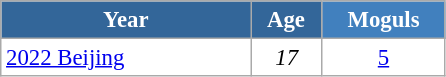<table class="wikitable" style="font-size:95%; text-align:center; border:grey solid 1px; border-collapse:collapse; background:#ffffff;">
<tr>
<th style="background-color:#369; color:white; width:160px;"> Year </th>
<th style="background-color:#369; color:white; width:40px;"> Age </th>
<th style="background-color:#4180be; color:white; width:75px;"> Moguls </th>
</tr>
<tr>
<td align="left"> <a href='#'>2022 Beijing</a></td>
<td><em>17</em></td>
<td><a href='#'>5</a></td>
</tr>
</table>
